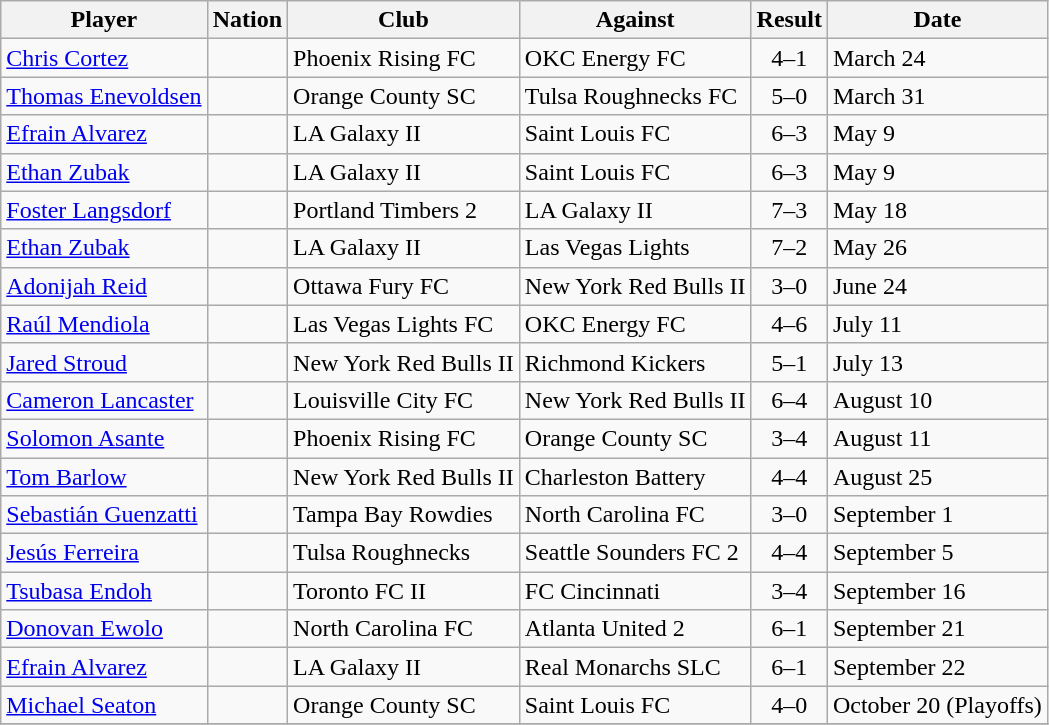<table class="wikitable">
<tr>
<th>Player</th>
<th>Nation</th>
<th>Club</th>
<th>Against</th>
<th style="text-align:center">Result</th>
<th>Date</th>
</tr>
<tr>
<td><a href='#'>Chris Cortez</a></td>
<td></td>
<td>Phoenix Rising FC</td>
<td>OKC Energy FC</td>
<td style="text-align:center;">4–1</td>
<td>March 24</td>
</tr>
<tr>
<td><a href='#'>Thomas Enevoldsen</a></td>
<td></td>
<td>Orange County SC</td>
<td>Tulsa Roughnecks FC</td>
<td style="text-align:center;">5–0</td>
<td>March 31</td>
</tr>
<tr>
<td><a href='#'>Efrain Alvarez</a></td>
<td></td>
<td>LA Galaxy II</td>
<td>Saint Louis FC</td>
<td style="text-align:center;">6–3</td>
<td>May 9</td>
</tr>
<tr>
<td><a href='#'>Ethan Zubak</a></td>
<td></td>
<td>LA Galaxy II</td>
<td>Saint Louis FC</td>
<td style="text-align:center;">6–3</td>
<td>May 9</td>
</tr>
<tr>
<td><a href='#'>Foster Langsdorf</a></td>
<td></td>
<td>Portland Timbers 2</td>
<td>LA Galaxy II</td>
<td style="text-align:center;">7–3</td>
<td>May 18</td>
</tr>
<tr>
<td><a href='#'>Ethan Zubak</a></td>
<td></td>
<td>LA Galaxy II</td>
<td>Las Vegas Lights</td>
<td style="text-align:center;">7–2 </td>
<td>May 26</td>
</tr>
<tr>
<td><a href='#'>Adonijah Reid</a></td>
<td></td>
<td>Ottawa Fury FC</td>
<td>New York Red Bulls II</td>
<td style="text-align:center;">3–0</td>
<td>June 24</td>
</tr>
<tr>
<td><a href='#'>Raúl Mendiola</a></td>
<td></td>
<td>Las Vegas Lights FC</td>
<td>OKC Energy FC</td>
<td style="text-align:center;">4–6</td>
<td>July 11</td>
</tr>
<tr>
<td><a href='#'>Jared Stroud</a></td>
<td></td>
<td>New York Red Bulls II</td>
<td>Richmond Kickers</td>
<td style="text-align:center;">5–1</td>
<td>July 13</td>
</tr>
<tr>
<td><a href='#'>Cameron Lancaster</a></td>
<td></td>
<td>Louisville City FC</td>
<td>New York Red Bulls II</td>
<td style="text-align:center;">6–4</td>
<td>August 10</td>
</tr>
<tr>
<td><a href='#'>Solomon Asante</a></td>
<td></td>
<td>Phoenix Rising FC</td>
<td>Orange County SC</td>
<td style="text-align:center;">3–4</td>
<td>August 11</td>
</tr>
<tr>
<td><a href='#'>Tom Barlow</a></td>
<td></td>
<td>New York Red Bulls II</td>
<td>Charleston Battery</td>
<td style="text-align:center;">4–4</td>
<td>August 25</td>
</tr>
<tr>
<td><a href='#'>Sebastián Guenzatti</a></td>
<td></td>
<td>Tampa Bay Rowdies</td>
<td>North Carolina FC</td>
<td style="text-align:center;">3–0</td>
<td>September 1</td>
</tr>
<tr>
<td><a href='#'>Jesús Ferreira</a></td>
<td></td>
<td>Tulsa Roughnecks</td>
<td>Seattle Sounders FC 2</td>
<td style="text-align:center;">4–4</td>
<td>September 5</td>
</tr>
<tr>
<td><a href='#'>Tsubasa Endoh</a></td>
<td></td>
<td>Toronto FC II</td>
<td>FC Cincinnati</td>
<td style="text-align:center;">3–4</td>
<td>September 16</td>
</tr>
<tr>
<td><a href='#'>Donovan Ewolo</a></td>
<td></td>
<td>North Carolina FC</td>
<td>Atlanta United 2</td>
<td style="text-align:center;">6–1 </td>
<td>September 21</td>
</tr>
<tr>
<td><a href='#'>Efrain Alvarez</a></td>
<td></td>
<td>LA Galaxy II</td>
<td>Real Monarchs SLC</td>
<td style="text-align:center;">6–1</td>
<td>September 22</td>
</tr>
<tr>
<td><a href='#'>Michael Seaton</a></td>
<td></td>
<td>Orange County SC</td>
<td>Saint Louis FC</td>
<td style="text-align:center;">4–0</td>
<td>October 20 (Playoffs)</td>
</tr>
<tr>
</tr>
</table>
